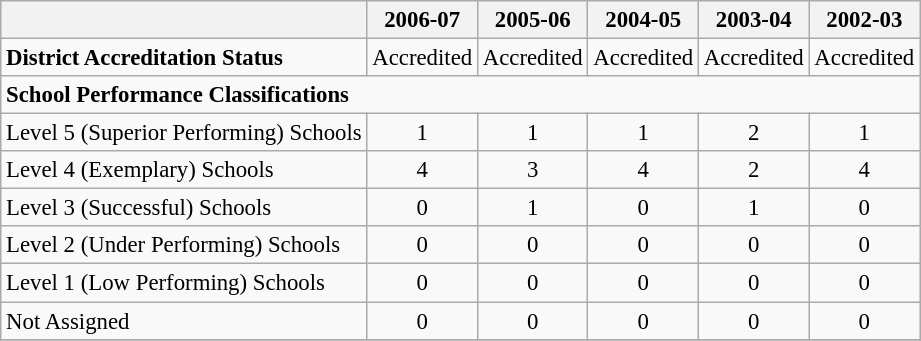<table class="wikitable" style="font-size: 95%;">
<tr>
<th></th>
<th>2006-07</th>
<th>2005-06</th>
<th>2004-05</th>
<th>2003-04</th>
<th>2002-03</th>
</tr>
<tr>
<td align="left"><strong>District Accreditation Status</strong></td>
<td align="center">Accredited</td>
<td align="center">Accredited</td>
<td align="center">Accredited</td>
<td align="center">Accredited</td>
<td align="center">Accredited</td>
</tr>
<tr>
<td align="left" colspan="6"><strong>School Performance Classifications</strong></td>
</tr>
<tr>
<td align="left">Level 5 (Superior Performing) Schools</td>
<td align="center">1</td>
<td align="center">1</td>
<td align="center">1</td>
<td align="center">2</td>
<td align="center">1</td>
</tr>
<tr>
<td align="left">Level 4 (Exemplary) Schools</td>
<td align="center">4</td>
<td align="center">3</td>
<td align="center">4</td>
<td align="center">2</td>
<td align="center">4</td>
</tr>
<tr>
<td align="left">Level 3 (Successful) Schools</td>
<td align="center">0</td>
<td align="center">1</td>
<td align="center">0</td>
<td align="center">1</td>
<td align="center">0</td>
</tr>
<tr>
<td align="left">Level 2 (Under Performing) Schools</td>
<td align="center">0</td>
<td align="center">0</td>
<td align="center">0</td>
<td align="center">0</td>
<td align="center">0</td>
</tr>
<tr>
<td align="left">Level 1 (Low Performing) Schools</td>
<td align="center">0</td>
<td align="center">0</td>
<td align="center">0</td>
<td align="center">0</td>
<td align="center">0</td>
</tr>
<tr>
<td align="left">Not Assigned</td>
<td align="center">0</td>
<td align="center">0</td>
<td align="center">0</td>
<td align="center">0</td>
<td align="center">0</td>
</tr>
<tr>
</tr>
</table>
